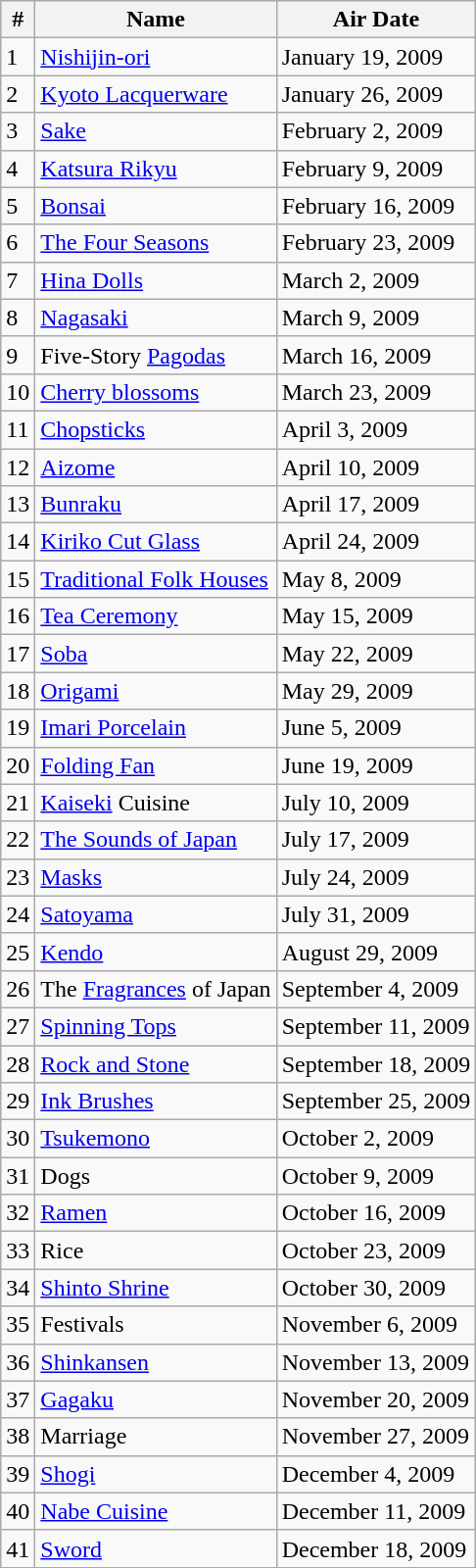<table class="wikitable sortable">
<tr>
<th>#</th>
<th>Name</th>
<th>Air Date</th>
</tr>
<tr>
<td>1</td>
<td><a href='#'>Nishijin-ori</a></td>
<td>January 19, 2009</td>
</tr>
<tr>
<td>2</td>
<td><a href='#'>Kyoto Lacquerware</a></td>
<td>January 26, 2009</td>
</tr>
<tr>
<td>3</td>
<td><a href='#'>Sake</a></td>
<td>February 2, 2009</td>
</tr>
<tr>
<td>4</td>
<td><a href='#'>Katsura Rikyu</a></td>
<td>February 9, 2009</td>
</tr>
<tr>
<td>5</td>
<td><a href='#'>Bonsai</a></td>
<td>February 16, 2009</td>
</tr>
<tr>
<td>6</td>
<td><a href='#'>The Four Seasons</a></td>
<td>February 23, 2009</td>
</tr>
<tr>
<td>7</td>
<td><a href='#'>Hina Dolls</a></td>
<td>March 2, 2009</td>
</tr>
<tr>
<td>8</td>
<td><a href='#'>Nagasaki</a></td>
<td>March 9, 2009</td>
</tr>
<tr>
<td>9</td>
<td>Five-Story <a href='#'>Pagodas</a></td>
<td>March 16, 2009</td>
</tr>
<tr>
<td>10</td>
<td><a href='#'>Cherry blossoms</a></td>
<td>March 23, 2009</td>
</tr>
<tr>
<td>11</td>
<td><a href='#'>Chopsticks</a></td>
<td>April 3, 2009</td>
</tr>
<tr>
<td>12</td>
<td><a href='#'>Aizome</a></td>
<td>April 10, 2009</td>
</tr>
<tr>
<td>13</td>
<td><a href='#'>Bunraku</a></td>
<td>April 17, 2009</td>
</tr>
<tr>
<td>14</td>
<td><a href='#'>Kiriko Cut Glass</a></td>
<td>April 24, 2009</td>
</tr>
<tr>
<td>15</td>
<td><a href='#'>Traditional Folk Houses</a></td>
<td>May 8, 2009</td>
</tr>
<tr>
<td>16</td>
<td><a href='#'>Tea Ceremony</a></td>
<td>May 15, 2009</td>
</tr>
<tr>
<td>17</td>
<td><a href='#'>Soba</a></td>
<td>May 22, 2009</td>
</tr>
<tr>
<td>18</td>
<td><a href='#'>Origami</a></td>
<td>May 29, 2009</td>
</tr>
<tr>
<td>19</td>
<td><a href='#'>Imari Porcelain</a></td>
<td>June 5, 2009</td>
</tr>
<tr>
<td>20</td>
<td><a href='#'>Folding Fan</a></td>
<td>June 19, 2009</td>
</tr>
<tr>
<td>21</td>
<td><a href='#'>Kaiseki</a> Cuisine</td>
<td>July 10, 2009</td>
</tr>
<tr>
<td>22</td>
<td><a href='#'>The Sounds of Japan</a></td>
<td>July 17, 2009</td>
</tr>
<tr>
<td>23</td>
<td><a href='#'>Masks</a></td>
<td>July 24, 2009</td>
</tr>
<tr>
<td>24</td>
<td><a href='#'>Satoyama</a></td>
<td>July 31, 2009</td>
</tr>
<tr>
<td>25</td>
<td><a href='#'>Kendo</a></td>
<td>August 29, 2009</td>
</tr>
<tr>
<td>26</td>
<td>The <a href='#'>Fragrances</a> of Japan</td>
<td>September 4, 2009</td>
</tr>
<tr>
<td>27</td>
<td><a href='#'>Spinning Tops</a></td>
<td>September 11, 2009</td>
</tr>
<tr>
<td>28</td>
<td><a href='#'>Rock and Stone</a></td>
<td>September 18, 2009</td>
</tr>
<tr>
<td>29</td>
<td><a href='#'>Ink Brushes</a></td>
<td>September 25, 2009</td>
</tr>
<tr>
<td>30</td>
<td><a href='#'>Tsukemono</a></td>
<td>October 2, 2009</td>
</tr>
<tr>
<td>31</td>
<td>Dogs</td>
<td>October 9, 2009</td>
</tr>
<tr>
<td>32</td>
<td><a href='#'>Ramen</a></td>
<td>October 16, 2009</td>
</tr>
<tr>
<td>33</td>
<td>Rice</td>
<td>October 23, 2009</td>
</tr>
<tr>
<td>34</td>
<td><a href='#'>Shinto Shrine</a></td>
<td>October 30, 2009</td>
</tr>
<tr>
<td>35</td>
<td>Festivals</td>
<td>November 6, 2009</td>
</tr>
<tr>
<td>36</td>
<td><a href='#'>Shinkansen</a></td>
<td>November 13, 2009</td>
</tr>
<tr>
<td>37</td>
<td><a href='#'>Gagaku</a></td>
<td>November 20, 2009</td>
</tr>
<tr>
<td>38</td>
<td>Marriage</td>
<td>November 27, 2009</td>
</tr>
<tr>
<td>39</td>
<td><a href='#'>Shogi</a></td>
<td>December 4, 2009</td>
</tr>
<tr>
<td>40</td>
<td><a href='#'>Nabe Cuisine</a></td>
<td>December 11, 2009</td>
</tr>
<tr>
<td>41</td>
<td><a href='#'>Sword</a></td>
<td>December 18, 2009</td>
</tr>
</table>
